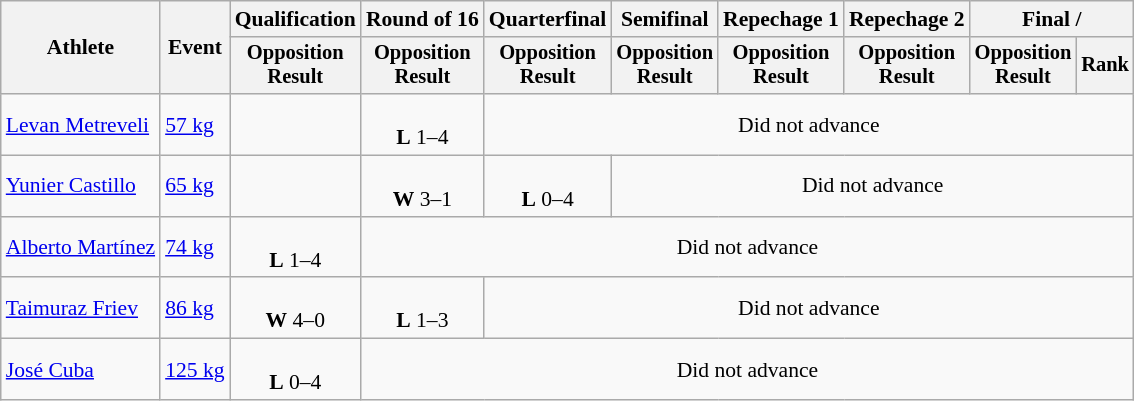<table class="wikitable" style="font-size:90%">
<tr>
<th rowspan="2">Athlete</th>
<th rowspan="2">Event</th>
<th>Qualification</th>
<th>Round of 16</th>
<th>Quarterfinal</th>
<th>Semifinal</th>
<th>Repechage 1</th>
<th>Repechage 2</th>
<th colspan=2>Final / </th>
</tr>
<tr style="font-size: 95%">
<th>Opposition<br>Result</th>
<th>Opposition<br>Result</th>
<th>Opposition<br>Result</th>
<th>Opposition<br>Result</th>
<th>Opposition<br>Result</th>
<th>Opposition<br>Result</th>
<th>Opposition<br>Result</th>
<th>Rank</th>
</tr>
<tr align=center>
<td align=left><a href='#'>Levan Metreveli</a></td>
<td align=left><a href='#'>57 kg</a></td>
<td></td>
<td><br><strong>L</strong> 1–4</td>
<td colspan=6>Did not advance</td>
</tr>
<tr align=center>
<td align=left><a href='#'>Yunier Castillo</a></td>
<td align=left><a href='#'>65 kg</a></td>
<td></td>
<td><br><strong>W</strong> 3–1</td>
<td><br><strong>L</strong> 0–4</td>
<td colspan=5>Did not advance</td>
</tr>
<tr align=center>
<td align=left><a href='#'>Alberto Martínez</a></td>
<td align=left><a href='#'>74 kg</a></td>
<td><br><strong>L</strong> 1–4</td>
<td colspan=7>Did not advance</td>
</tr>
<tr align=center>
<td align=left><a href='#'>Taimuraz Friev</a></td>
<td align=left><a href='#'>86 kg</a></td>
<td><br><strong>W</strong> 4–0</td>
<td><br><strong>L</strong> 1–3</td>
<td colspan=6>Did not advance</td>
</tr>
<tr align=center>
<td align=left><a href='#'>José Cuba</a></td>
<td align=left><a href='#'>125 kg</a></td>
<td><br><strong>L</strong> 0–4</td>
<td colspan=7>Did not advance</td>
</tr>
</table>
